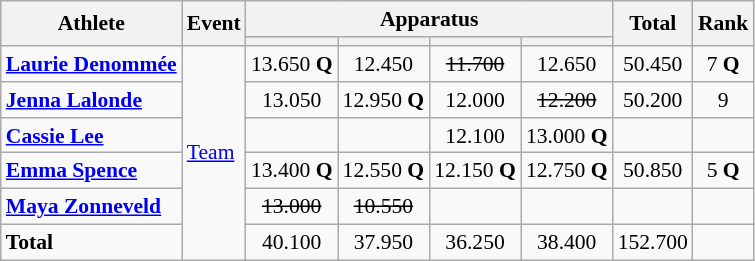<table class="wikitable" style="font-size:90%">
<tr>
<th rowspan=2>Athlete</th>
<th rowspan=2>Event</th>
<th colspan=4>Apparatus</th>
<th rowspan=2>Total</th>
<th rowspan=2>Rank</th>
</tr>
<tr style="font-size:95%">
<th></th>
<th></th>
<th></th>
<th></th>
</tr>
<tr align=center>
<td align=left><strong><a href='#'>Laurie Denommée</a></strong></td>
<td align=left rowspan=6><a href='#'>Team</a></td>
<td>13.650	<strong>Q</strong></td>
<td>12.450</td>
<td><s>11.700</s></td>
<td>12.650</td>
<td>50.450</td>
<td>7 <strong>Q</strong></td>
</tr>
<tr align=center>
<td align=left><strong><a href='#'>Jenna Lalonde</a></strong></td>
<td>13.050</td>
<td>12.950	<strong>Q</strong></td>
<td>12.000</td>
<td><s>12.200</s></td>
<td>50.200</td>
<td>9</td>
</tr>
<tr align=center>
<td align=left><strong><a href='#'>Cassie Lee</a></strong></td>
<td></td>
<td></td>
<td>12.100</td>
<td>13.000 <strong>Q</strong></td>
<td></td>
<td></td>
</tr>
<tr align=center>
<td align=left><strong><a href='#'>Emma Spence</a></strong></td>
<td>13.400 <strong>Q</strong></td>
<td>12.550	<strong>Q</strong></td>
<td>12.150	<strong>Q</strong></td>
<td>12.750 <strong>Q</strong></td>
<td>50.850</td>
<td>5 <strong>Q</strong></td>
</tr>
<tr align=center>
<td align=left><strong><a href='#'>Maya Zonneveld</a></strong></td>
<td><s>13.000</s></td>
<td><s>10.550</s></td>
<td></td>
<td></td>
<td></td>
<td></td>
</tr>
<tr align=center>
<td align=left><strong>Total</strong></td>
<td>40.100</td>
<td>37.950</td>
<td>36.250</td>
<td>38.400</td>
<td>152.700</td>
<td></td>
</tr>
</table>
